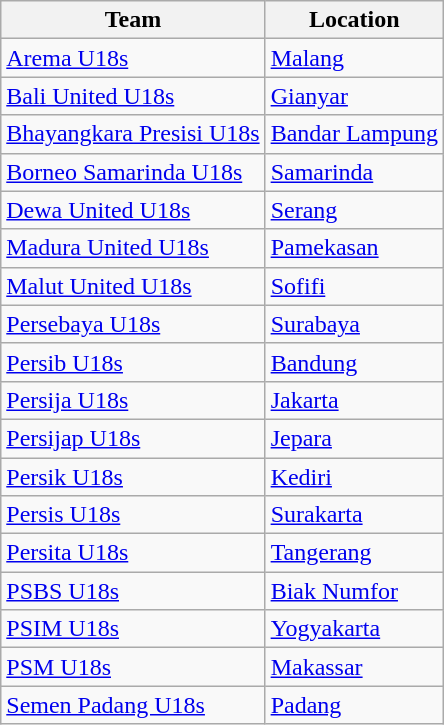<table class="wikitable sortable">
<tr>
<th>Team</th>
<th>Location</th>
</tr>
<tr>
<td><a href='#'>Arema U18s</a></td>
<td><a href='#'>Malang</a></td>
</tr>
<tr>
<td><a href='#'>Bali United U18s</a></td>
<td><a href='#'>Gianyar</a></td>
</tr>
<tr>
<td><a href='#'>Bhayangkara Presisi U18s</a></td>
<td><a href='#'>Bandar Lampung</a></td>
</tr>
<tr>
<td><a href='#'>Borneo Samarinda U18s</a></td>
<td><a href='#'>Samarinda</a></td>
</tr>
<tr>
<td><a href='#'>Dewa United U18s</a></td>
<td><a href='#'>Serang</a></td>
</tr>
<tr>
<td><a href='#'>Madura United U18s</a></td>
<td><a href='#'>Pamekasan</a></td>
</tr>
<tr>
<td><a href='#'>Malut United U18s</a></td>
<td><a href='#'>Sofifi</a></td>
</tr>
<tr>
<td><a href='#'>Persebaya U18s</a></td>
<td><a href='#'>Surabaya</a></td>
</tr>
<tr>
<td><a href='#'>Persib U18s</a></td>
<td><a href='#'>Bandung</a></td>
</tr>
<tr>
<td><a href='#'>Persija U18s</a></td>
<td><a href='#'>Jakarta</a></td>
</tr>
<tr>
<td><a href='#'>Persijap U18s</a></td>
<td><a href='#'>Jepara</a></td>
</tr>
<tr>
<td><a href='#'>Persik U18s</a></td>
<td><a href='#'>Kediri</a></td>
</tr>
<tr>
<td><a href='#'>Persis U18s</a></td>
<td><a href='#'>Surakarta</a></td>
</tr>
<tr>
<td><a href='#'>Persita U18s</a></td>
<td><a href='#'>Tangerang</a></td>
</tr>
<tr>
<td><a href='#'>PSBS U18s</a></td>
<td><a href='#'>Biak Numfor</a></td>
</tr>
<tr>
<td><a href='#'>PSIM U18s</a></td>
<td><a href='#'>Yogyakarta</a></td>
</tr>
<tr>
<td><a href='#'>PSM U18s</a></td>
<td><a href='#'>Makassar</a></td>
</tr>
<tr>
<td><a href='#'>Semen Padang U18s</a></td>
<td><a href='#'>Padang</a></td>
</tr>
</table>
